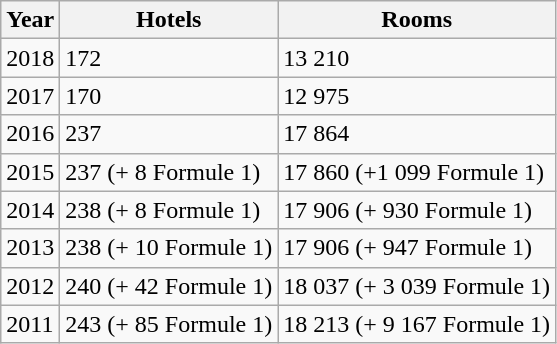<table class="wikitable">
<tr>
<th>Year</th>
<th>Hotels</th>
<th>Rooms</th>
</tr>
<tr>
<td>2018</td>
<td>172</td>
<td>13 210</td>
</tr>
<tr>
<td>2017</td>
<td>170</td>
<td>12 975</td>
</tr>
<tr>
<td>2016</td>
<td>237</td>
<td>17 864</td>
</tr>
<tr>
<td>2015</td>
<td>237 (+ 8 Formule 1)</td>
<td>17 860 (+1 099 Formule 1)</td>
</tr>
<tr>
<td>2014</td>
<td>238 (+ 8 Formule 1)</td>
<td>17 906 (+ 930 Formule 1)</td>
</tr>
<tr>
<td>2013</td>
<td>238 (+ 10 Formule 1)</td>
<td>17 906 (+ 947 Formule 1)</td>
</tr>
<tr>
<td>2012</td>
<td>240 (+ 42 Formule 1)</td>
<td>18 037 (+ 3 039 Formule 1)</td>
</tr>
<tr>
<td>2011</td>
<td>243 (+ 85 Formule 1)</td>
<td>18 213 (+ 9 167 Formule 1)</td>
</tr>
</table>
